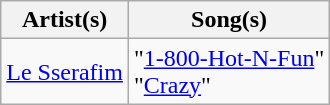<table class="wikitable">
<tr>
<th scope="col">Artist(s)</th>
<th scope="col">Song(s)</th>
</tr>
<tr>
<td><a href='#'>Le Sserafim</a></td>
<td>"<a href='#'>1-800-Hot-N-Fun</a>"<br>"<a href='#'>Crazy</a>"</td>
</tr>
</table>
